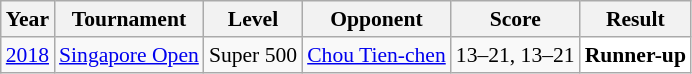<table class="sortable wikitable" style="font-size: 90%;">
<tr>
<th>Year</th>
<th>Tournament</th>
<th>Level</th>
<th>Opponent</th>
<th>Score</th>
<th>Result</th>
</tr>
<tr>
<td align="center"><a href='#'>2018</a></td>
<td align="left"><a href='#'>Singapore Open</a></td>
<td align="left">Super 500</td>
<td align="left"> <a href='#'>Chou Tien-chen</a></td>
<td algin="left">13–21, 13–21</td>
<td style="text-align:left; background:white"> <strong>Runner-up</strong></td>
</tr>
</table>
